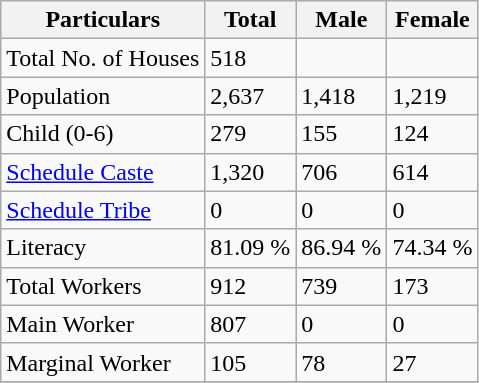<table class="wikitable sortable">
<tr>
<th>Particulars</th>
<th>Total</th>
<th>Male</th>
<th>Female</th>
</tr>
<tr>
<td>Total No. of Houses</td>
<td>518</td>
<td></td>
<td></td>
</tr>
<tr>
<td>Population</td>
<td>2,637</td>
<td>1,418</td>
<td>1,219</td>
</tr>
<tr>
<td>Child (0-6)</td>
<td>279</td>
<td>155</td>
<td>124</td>
</tr>
<tr>
<td><a href='#'>Schedule Caste</a></td>
<td>1,320</td>
<td>706</td>
<td>614</td>
</tr>
<tr>
<td><a href='#'>Schedule Tribe</a></td>
<td>0</td>
<td>0</td>
<td>0</td>
</tr>
<tr>
<td>Literacy</td>
<td>81.09  %</td>
<td>86.94  %</td>
<td>74.34  %</td>
</tr>
<tr>
<td>Total Workers</td>
<td>912</td>
<td>739</td>
<td>173</td>
</tr>
<tr>
<td>Main Worker</td>
<td>807</td>
<td>0</td>
<td>0</td>
</tr>
<tr>
<td>Marginal Worker</td>
<td>105</td>
<td>78</td>
<td>27</td>
</tr>
<tr>
</tr>
</table>
